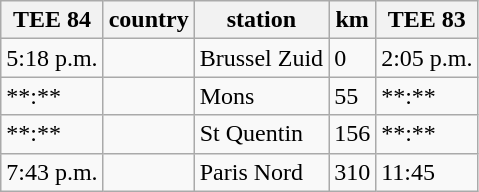<table class="wikitable">
<tr>
<th>TEE 84</th>
<th>country</th>
<th>station</th>
<th>km</th>
<th>TEE 83</th>
</tr>
<tr>
<td>5:18 p.m.</td>
<td></td>
<td>Brussel Zuid</td>
<td>0</td>
<td>2:05 p.m.</td>
</tr>
<tr>
<td>**:**</td>
<td></td>
<td>Mons</td>
<td>55</td>
<td>**:**</td>
</tr>
<tr>
<td>**:**</td>
<td></td>
<td>St Quentin</td>
<td>156</td>
<td>**:**</td>
</tr>
<tr>
<td>7:43 p.m.</td>
<td></td>
<td>Paris Nord</td>
<td>310</td>
<td>11:45</td>
</tr>
</table>
